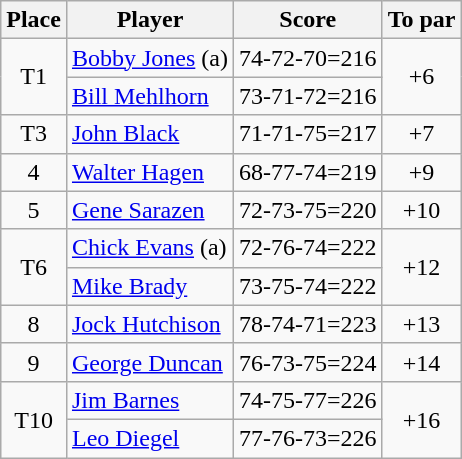<table class=wikitable>
<tr>
<th>Place</th>
<th>Player</th>
<th>Score</th>
<th>To par</th>
</tr>
<tr>
<td rowspan=2 align=center>T1</td>
<td> <a href='#'>Bobby Jones</a> (a)</td>
<td>74-72-70=216</td>
<td rowspan=2 align=center>+6</td>
</tr>
<tr>
<td> <a href='#'>Bill Mehlhorn</a></td>
<td>73-71-72=216</td>
</tr>
<tr>
<td align=center>T3</td>
<td> <a href='#'>John Black</a></td>
<td>71-71-75=217</td>
<td align=center>+7</td>
</tr>
<tr>
<td align=center>4</td>
<td> <a href='#'>Walter Hagen</a></td>
<td>68-77-74=219</td>
<td align=center>+9</td>
</tr>
<tr>
<td align=center>5</td>
<td> <a href='#'>Gene Sarazen</a></td>
<td>72-73-75=220</td>
<td align=center>+10</td>
</tr>
<tr>
<td rowspan=2 align=center>T6</td>
<td> <a href='#'>Chick Evans</a> (a)</td>
<td>72-76-74=222</td>
<td rowspan=2 align=center>+12</td>
</tr>
<tr>
<td> <a href='#'>Mike Brady</a></td>
<td>73-75-74=222</td>
</tr>
<tr>
<td align=center>8</td>
<td> <a href='#'>Jock Hutchison</a></td>
<td>78-74-71=223</td>
<td align=center>+13</td>
</tr>
<tr>
<td align=center>9</td>
<td> <a href='#'>George Duncan</a></td>
<td>76-73-75=224</td>
<td align=center>+14</td>
</tr>
<tr>
<td rowspan=2 align=center>T10</td>
<td> <a href='#'>Jim Barnes</a></td>
<td>74-75-77=226</td>
<td rowspan=2 align=center>+16</td>
</tr>
<tr>
<td> <a href='#'>Leo Diegel</a></td>
<td>77-76-73=226</td>
</tr>
</table>
